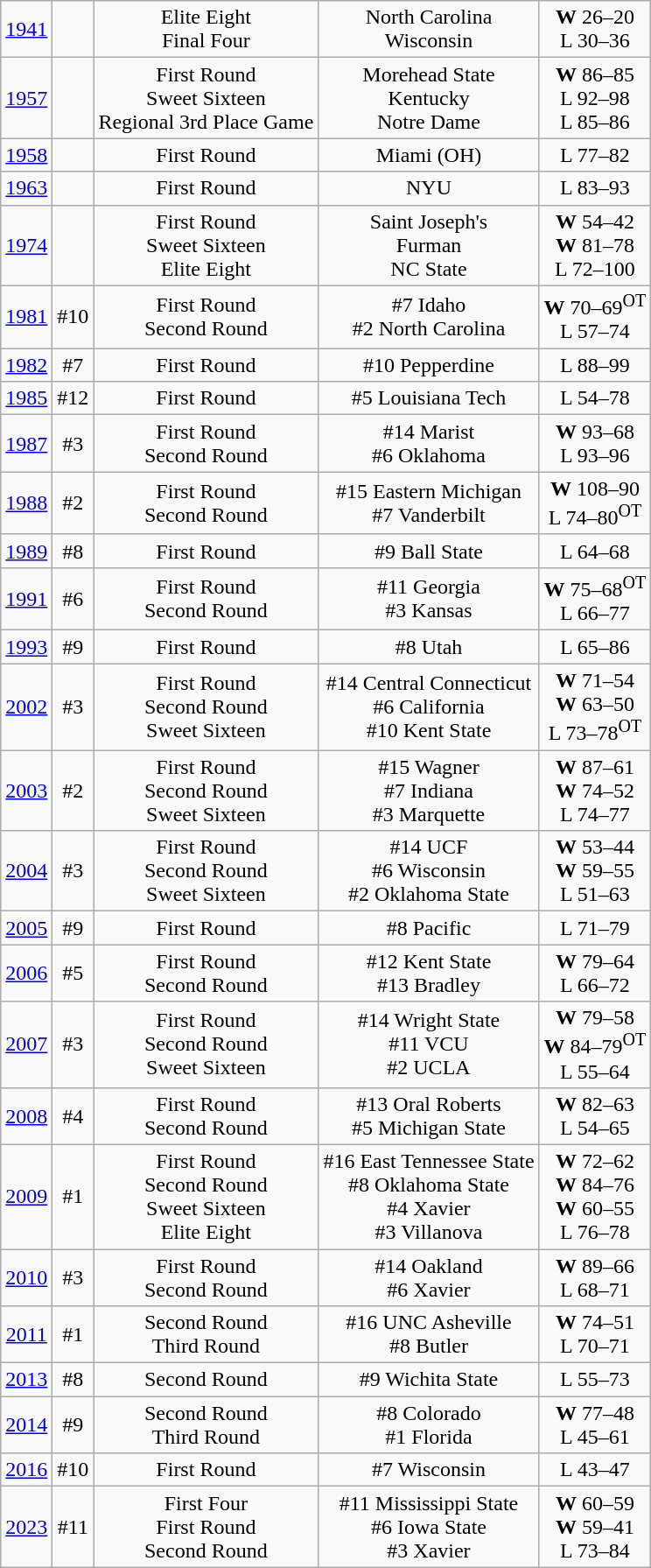<table class="wikitable">
<tr align="center">
<td><a href='#'>1941</a></td>
<td></td>
<td>Elite Eight<br>Final Four</td>
<td>North Carolina<br>Wisconsin</td>
<td><strong>W</strong> 26–20<br>L 30–36</td>
</tr>
<tr align="center">
<td><a href='#'>1957</a></td>
<td></td>
<td>First Round<br>Sweet Sixteen<br>Regional 3rd Place Game</td>
<td>Morehead State<br>Kentucky<br>Notre Dame</td>
<td><strong>W</strong> 86–85<br>L 92–98<br>L 85–86</td>
</tr>
<tr align="center">
<td><a href='#'>1958</a></td>
<td></td>
<td>First Round</td>
<td>Miami (OH)</td>
<td>L 77–82</td>
</tr>
<tr align="center">
<td><a href='#'>1963</a></td>
<td></td>
<td>First Round</td>
<td>NYU</td>
<td>L 83–93</td>
</tr>
<tr align="center">
<td><a href='#'>1974</a></td>
<td></td>
<td>First Round<br>Sweet Sixteen<br>Elite Eight</td>
<td>Saint Joseph's<br>Furman<br>NC State</td>
<td><strong>W</strong> 54–42<br><strong>W</strong> 81–78<br>L 72–100</td>
</tr>
<tr align="center">
<td><a href='#'>1981</a></td>
<td>#10</td>
<td>First Round<br>Second Round</td>
<td>#7 Idaho<br>#2 North Carolina</td>
<td><strong>W</strong> 70–69<sup>OT</sup><br>L 57–74</td>
</tr>
<tr align="center">
<td><a href='#'>1982</a></td>
<td>#7</td>
<td>First Round</td>
<td>#10 Pepperdine</td>
<td>L 88–99</td>
</tr>
<tr align="center">
<td><a href='#'>1985</a></td>
<td>#12</td>
<td>First Round</td>
<td>#5 Louisiana Tech</td>
<td>L 54–78</td>
</tr>
<tr align="center">
<td><a href='#'>1987</a></td>
<td>#3</td>
<td>First Round<br>Second Round</td>
<td>#14 Marist<br>#6 Oklahoma</td>
<td><strong>W</strong> 93–68<br>L 93–96</td>
</tr>
<tr align="center">
<td><a href='#'>1988</a></td>
<td>#2</td>
<td>First Round<br>Second Round</td>
<td>#15 Eastern Michigan<br>#7 Vanderbilt</td>
<td><strong>W</strong> 108–90<br>L 74–80<sup>OT</sup></td>
</tr>
<tr align="center">
<td><a href='#'>1989</a></td>
<td>#8</td>
<td>First Round</td>
<td>#9 Ball State</td>
<td>L 64–68</td>
</tr>
<tr align="center">
<td><a href='#'>1991</a></td>
<td>#6</td>
<td>First Round<br>Second Round</td>
<td>#11 Georgia<br>#3 Kansas</td>
<td><strong>W</strong> 75–68<sup>OT</sup><br>L 66–77</td>
</tr>
<tr align="center">
<td><a href='#'>1993</a></td>
<td>#9</td>
<td>First Round</td>
<td>#8 Utah</td>
<td>L 65–86</td>
</tr>
<tr align="center">
<td><a href='#'>2002</a></td>
<td>#3</td>
<td>First Round<br>Second Round<br>Sweet Sixteen</td>
<td>#14 Central Connecticut<br>#6 California<br>#10 Kent State</td>
<td><strong>W</strong> 71–54<br><strong>W</strong> 63–50<br>L 73–78<sup>OT</sup></td>
</tr>
<tr align="center">
<td><a href='#'>2003</a></td>
<td>#2</td>
<td>First Round<br>Second Round<br>Sweet Sixteen</td>
<td>#15 Wagner<br>#7 Indiana<br>#3 Marquette</td>
<td><strong>W</strong> 87–61<br><strong>W</strong> 74–52<br>L 74–77</td>
</tr>
<tr align="center">
<td><a href='#'>2004</a></td>
<td>#3</td>
<td>First Round<br>Second Round<br>Sweet Sixteen</td>
<td>#14 UCF<br>#6 Wisconsin<br>#2 Oklahoma State</td>
<td><strong>W</strong> 53–44<br><strong>W</strong> 59–55<br>L 51–63</td>
</tr>
<tr align="center">
<td><a href='#'>2005</a></td>
<td>#9</td>
<td>First Round</td>
<td>#8 Pacific</td>
<td>L 71–79</td>
</tr>
<tr align="center">
<td><a href='#'>2006</a></td>
<td>#5</td>
<td>First Round<br>Second Round</td>
<td>#12 Kent State<br>#13 Bradley</td>
<td><strong>W</strong> 79–64<br>L 66–72</td>
</tr>
<tr align="center">
<td><a href='#'>2007</a></td>
<td>#3</td>
<td>First Round<br>Second Round<br>Sweet Sixteen</td>
<td>#14 Wright State<br>#11 VCU<br>#2 UCLA</td>
<td><strong>W</strong> 79–58<br><strong>W</strong> 84–79<sup>OT</sup><br>L 55–64</td>
</tr>
<tr align="center">
<td><a href='#'>2008</a></td>
<td>#4</td>
<td>First Round<br>Second Round</td>
<td>#13 Oral Roberts<br>#5 Michigan State</td>
<td><strong>W</strong> 82–63<br>L 54–65</td>
</tr>
<tr align="center">
<td><a href='#'>2009</a></td>
<td>#1</td>
<td>First Round<br>Second Round<br>Sweet Sixteen<br>Elite Eight</td>
<td>#16 East Tennessee State<br>#8 Oklahoma State<br>#4 Xavier<br>#3 Villanova</td>
<td><strong>W</strong> 72–62<br><strong>W</strong> 84–76<br><strong>W</strong> 60–55<br>L 76–78</td>
</tr>
<tr align="center">
<td><a href='#'>2010</a></td>
<td>#3</td>
<td>First Round<br>Second Round</td>
<td>#14 Oakland<br>#6 Xavier</td>
<td><strong>W</strong> 89–66<br>L 68–71</td>
</tr>
<tr align="center">
<td><a href='#'>2011</a></td>
<td>#1</td>
<td>Second Round<br>Third Round</td>
<td>#16 UNC Asheville<br>#8 Butler</td>
<td><strong>W</strong> 74–51<br>L 70–71</td>
</tr>
<tr align="center">
<td><a href='#'>2013</a></td>
<td>#8</td>
<td>Second Round</td>
<td>#9 Wichita State</td>
<td>L 55–73</td>
</tr>
<tr align="center">
<td><a href='#'>2014</a></td>
<td>#9</td>
<td>Second Round<br>Third Round</td>
<td>#8 Colorado<br>#1 Florida</td>
<td><strong>W</strong> 77–48<br>L 45–61</td>
</tr>
<tr align="center">
<td><a href='#'>2016</a></td>
<td>#10</td>
<td>First Round</td>
<td>#7 Wisconsin</td>
<td>L 43–47</td>
</tr>
<tr align="center">
<td><a href='#'>2023</a></td>
<td>#11</td>
<td>First Four<br>First Round<br>Second Round</td>
<td>#11 Mississippi State<br>#6 Iowa State<br>#3 Xavier</td>
<td><strong>W</strong> 60–59<br><strong>W</strong> 59–41<br>L 73–84</td>
</tr>
</table>
